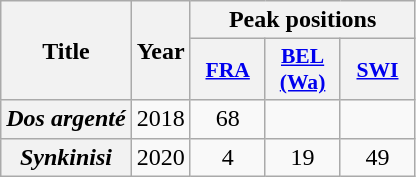<table class="wikitable plainrowheaders" style="text-align:center">
<tr>
<th scope="col" rowspan="2">Title</th>
<th scope="col" rowspan="2">Year</th>
<th scope="col" colspan="4">Peak positions</th>
</tr>
<tr>
<th scope="col" style="width:3em;font-size:90%;"><a href='#'>FRA</a><br></th>
<th scope="col" style="width:3em;font-size:90%;"><a href='#'>BEL <br>(Wa)</a><br></th>
<th scope="col" style="width:3em;font-size:90%;"><a href='#'>SWI</a><br></th>
</tr>
<tr>
<th scope="row"><em>Dos argenté</em></th>
<td>2018</td>
<td>68</td>
<td></td>
<td></td>
</tr>
<tr>
<th scope="row"><em>Synkinisi</em></th>
<td>2020</td>
<td>4<br></td>
<td>19</td>
<td>49</td>
</tr>
</table>
